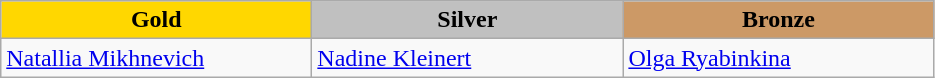<table class="wikitable" style="text-align:left">
<tr align="center">
<td width=200 bgcolor=gold><strong>Gold</strong></td>
<td width=200 bgcolor=silver><strong>Silver</strong></td>
<td width=200 bgcolor=CC9966><strong>Bronze</strong></td>
</tr>
<tr>
<td><a href='#'>Natallia Mikhnevich</a><br><em></em></td>
<td><a href='#'>Nadine Kleinert</a><br><em></em></td>
<td><a href='#'>Olga Ryabinkina</a><br><em></em></td>
</tr>
</table>
